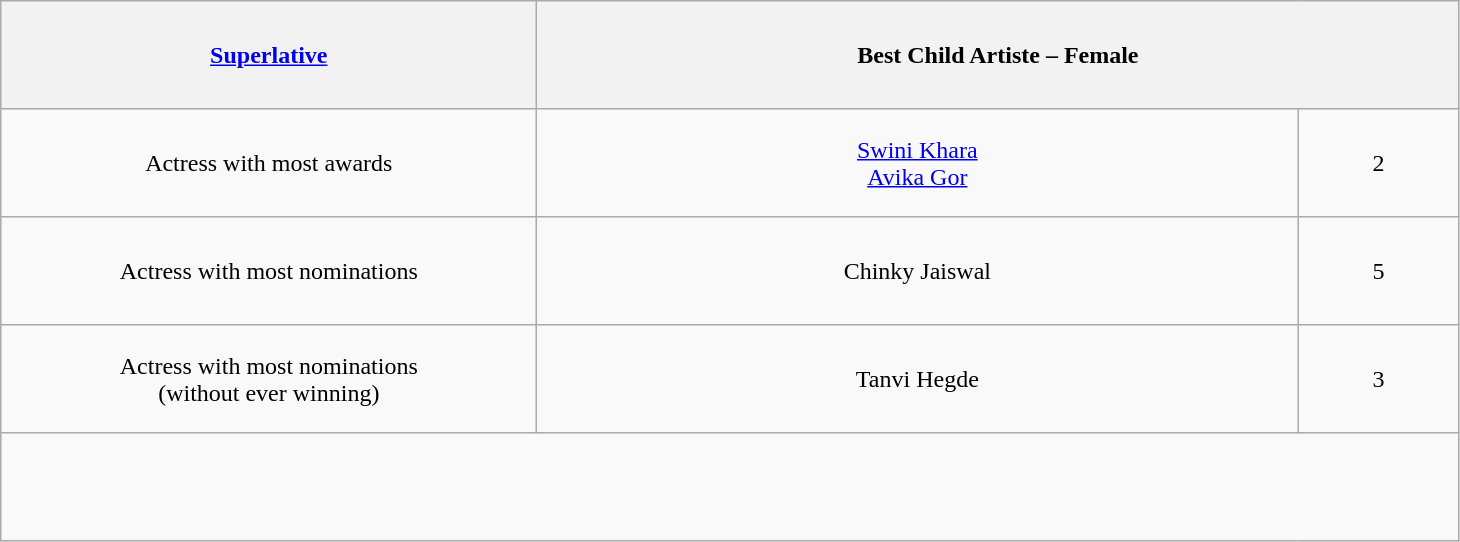<table class="wikitable" style="text-align: center">
<tr style="height:4.5em;">
<th style="width:350px;"><a href='#'>Superlative</a></th>
<th colspan="2" style="width:600px;">Best Child Artiste – Female</th>
</tr>
<tr style="height:4.5em;">
<td style="width:350px;">Actress with most awards</td>
<td style="width:500px;"><a href='#'>Swini Khara</a><br><a href='#'>Avika Gor</a></td>
<td style="width:100px;">2</td>
</tr>
<tr style="height:4.5em;">
<td>Actress with most nominations</td>
<td style="width:500px;">Chinky Jaiswal</td>
<td style="width:100px;">5</td>
</tr>
<tr style="height:4.5em;">
<td>Actress with most nominations<br>(without ever winning)</td>
<td style="width:500px;">Tanvi Hegde</td>
<td style="width:100px;">3</td>
</tr>
<tr style="height:4.5em;">
</tr>
</table>
